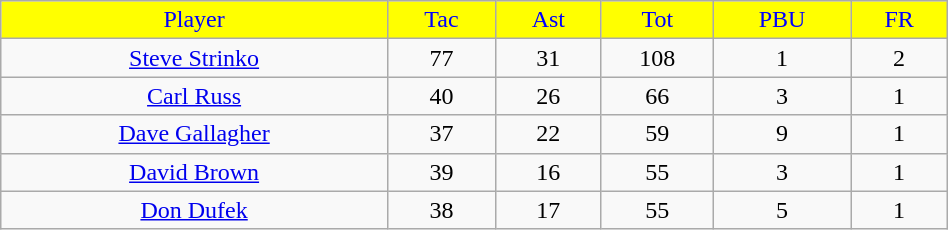<table class="wikitable" width="50%">
<tr align="center"  style="background:yellow;color:blue;">
<td>Player</td>
<td>Tac</td>
<td>Ast</td>
<td>Tot</td>
<td>PBU</td>
<td>FR</td>
</tr>
<tr align="center" bgcolor="">
<td><a href='#'>Steve Strinko</a></td>
<td>77</td>
<td>31</td>
<td>108</td>
<td>1</td>
<td>2</td>
</tr>
<tr align="center" bgcolor="">
<td><a href='#'>Carl Russ</a></td>
<td>40</td>
<td>26</td>
<td>66</td>
<td>3</td>
<td>1</td>
</tr>
<tr align="center" bgcolor="">
<td><a href='#'>Dave Gallagher</a></td>
<td>37</td>
<td>22</td>
<td>59</td>
<td>9</td>
<td>1</td>
</tr>
<tr align="center" bgcolor="">
<td><a href='#'>David Brown</a></td>
<td>39</td>
<td>16</td>
<td>55</td>
<td>3</td>
<td>1</td>
</tr>
<tr align="center" bgcolor="">
<td><a href='#'>Don Dufek</a></td>
<td>38</td>
<td>17</td>
<td>55</td>
<td>5</td>
<td>1</td>
</tr>
</table>
